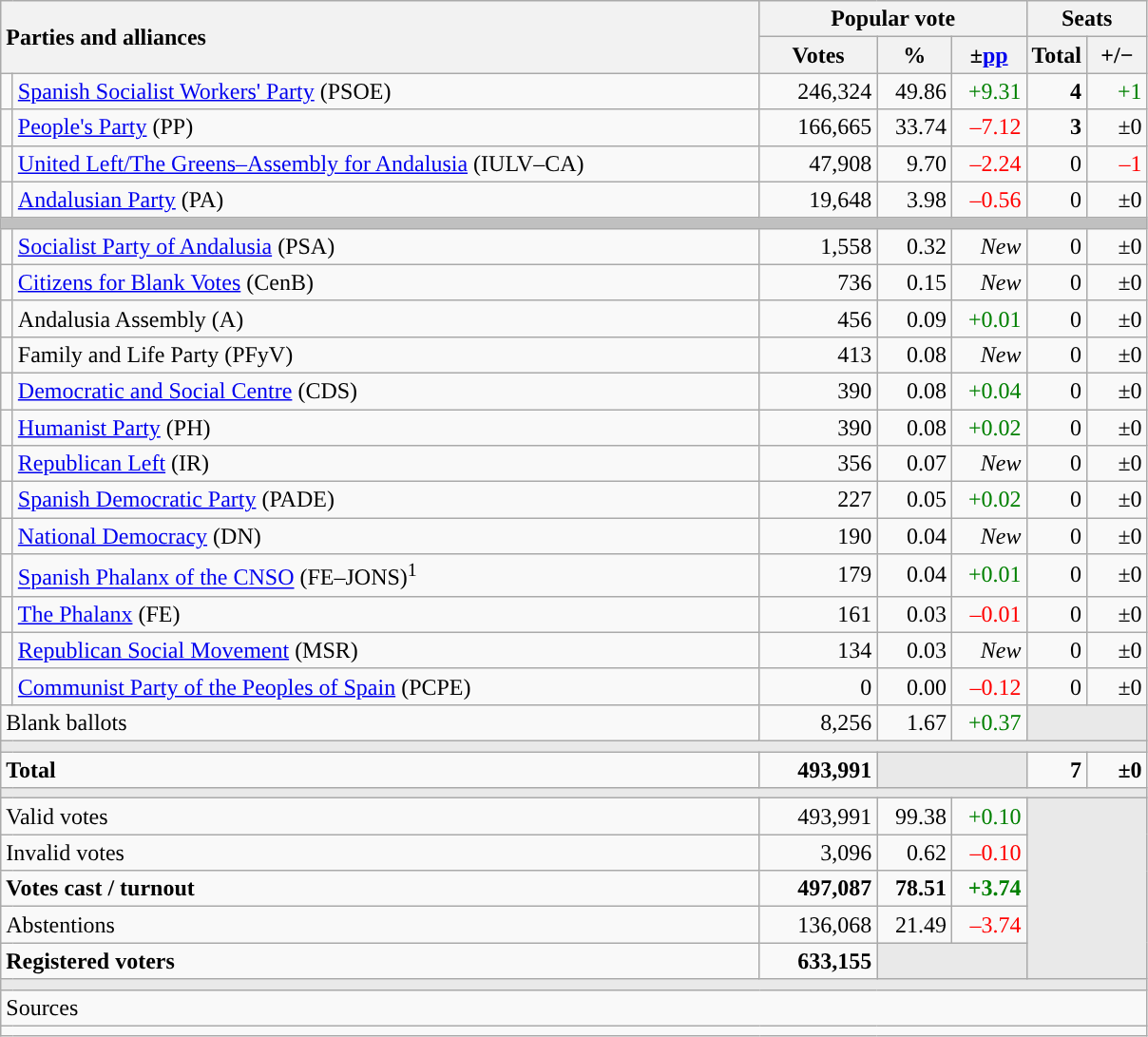<table class="wikitable" style="text-align:right;">
<tr>
<th style="text-align:left;" rowspan="2" colspan="2" width="525">Parties and alliances</th>
<th colspan="3">Popular vote</th>
<th colspan="2">Seats</th>
</tr>
<tr>
<th width="75">Votes</th>
<th width="45">%</th>
<th width="45">±<a href='#'>pp</a></th>
<th width="35">Total</th>
<th width="35">+/−</th>
</tr>
<tr>
<td width="1" style="color:inherit;background:"></td>
<td align="left"><a href='#'>Spanish Socialist Workers' Party</a> (PSOE)</td>
<td>246,324</td>
<td>49.86</td>
<td style="color:green;">+9.31</td>
<td><strong>4</strong></td>
<td style="color:green;">+1</td>
</tr>
<tr>
<td style="color:inherit;background:"></td>
<td align="left"><a href='#'>People's Party</a> (PP)</td>
<td>166,665</td>
<td>33.74</td>
<td style="color:red;">–7.12</td>
<td><strong>3</strong></td>
<td>±0</td>
</tr>
<tr>
<td style="color:inherit;background:"></td>
<td align="left"><a href='#'>United Left/The Greens–Assembly for Andalusia</a> (IULV–CA)</td>
<td>47,908</td>
<td>9.70</td>
<td style="color:red;">–2.24</td>
<td>0</td>
<td style="color:red;">–1</td>
</tr>
<tr>
<td style="color:inherit;background:"></td>
<td align="left"><a href='#'>Andalusian Party</a> (PA)</td>
<td>19,648</td>
<td>3.98</td>
<td style="color:red;">–0.56</td>
<td>0</td>
<td>±0</td>
</tr>
<tr>
<td colspan="7" bgcolor="#C0C0C0"></td>
</tr>
<tr>
<td style="color:inherit;background:"></td>
<td align="left"><a href='#'>Socialist Party of Andalusia</a> (PSA)</td>
<td>1,558</td>
<td>0.32</td>
<td><em>New</em></td>
<td>0</td>
<td>±0</td>
</tr>
<tr>
<td style="color:inherit;background:"></td>
<td align="left"><a href='#'>Citizens for Blank Votes</a> (CenB)</td>
<td>736</td>
<td>0.15</td>
<td><em>New</em></td>
<td>0</td>
<td>±0</td>
</tr>
<tr>
<td style="color:inherit;background:"></td>
<td align="left">Andalusia Assembly (A)</td>
<td>456</td>
<td>0.09</td>
<td style="color:green;">+0.01</td>
<td>0</td>
<td>±0</td>
</tr>
<tr>
<td style="color:inherit;background:"></td>
<td align="left">Family and Life Party (PFyV)</td>
<td>413</td>
<td>0.08</td>
<td><em>New</em></td>
<td>0</td>
<td>±0</td>
</tr>
<tr>
<td style="color:inherit;background:"></td>
<td align="left"><a href='#'>Democratic and Social Centre</a> (CDS)</td>
<td>390</td>
<td>0.08</td>
<td style="color:green;">+0.04</td>
<td>0</td>
<td>±0</td>
</tr>
<tr>
<td style="color:inherit;background:"></td>
<td align="left"><a href='#'>Humanist Party</a> (PH)</td>
<td>390</td>
<td>0.08</td>
<td style="color:green;">+0.02</td>
<td>0</td>
<td>±0</td>
</tr>
<tr>
<td style="color:inherit;background:"></td>
<td align="left"><a href='#'>Republican Left</a> (IR)</td>
<td>356</td>
<td>0.07</td>
<td><em>New</em></td>
<td>0</td>
<td>±0</td>
</tr>
<tr>
<td style="color:inherit;background:"></td>
<td align="left"><a href='#'>Spanish Democratic Party</a> (PADE)</td>
<td>227</td>
<td>0.05</td>
<td style="color:green;">+0.02</td>
<td>0</td>
<td>±0</td>
</tr>
<tr>
<td style="color:inherit;background:"></td>
<td align="left"><a href='#'>National Democracy</a> (DN)</td>
<td>190</td>
<td>0.04</td>
<td><em>New</em></td>
<td>0</td>
<td>±0</td>
</tr>
<tr>
<td style="color:inherit;background:"></td>
<td align="left"><a href='#'>Spanish Phalanx of the CNSO</a> (FE–JONS)<sup>1</sup></td>
<td>179</td>
<td>0.04</td>
<td style="color:green;">+0.01</td>
<td>0</td>
<td>±0</td>
</tr>
<tr>
<td style="color:inherit;background:"></td>
<td align="left"><a href='#'>The Phalanx</a> (FE)</td>
<td>161</td>
<td>0.03</td>
<td style="color:red;">–0.01</td>
<td>0</td>
<td>±0</td>
</tr>
<tr>
<td style="color:inherit;background:"></td>
<td align="left"><a href='#'>Republican Social Movement</a> (MSR)</td>
<td>134</td>
<td>0.03</td>
<td><em>New</em></td>
<td>0</td>
<td>±0</td>
</tr>
<tr>
<td style="color:inherit;background:"></td>
<td align="left"><a href='#'>Communist Party of the Peoples of Spain</a> (PCPE)</td>
<td>0</td>
<td>0.00</td>
<td style="color:red;">–0.12</td>
<td>0</td>
<td>±0</td>
</tr>
<tr>
<td align="left" colspan="2">Blank ballots</td>
<td>8,256</td>
<td>1.67</td>
<td style="color:green;">+0.37</td>
<td bgcolor="#E9E9E9" colspan="2"></td>
</tr>
<tr>
<td colspan="7" bgcolor="#E9E9E9"></td>
</tr>
<tr style="font-weight:bold;">
<td align="left" colspan="2">Total</td>
<td>493,991</td>
<td bgcolor="#E9E9E9" colspan="2"></td>
<td>7</td>
<td>±0</td>
</tr>
<tr>
<td colspan="7" bgcolor="#E9E9E9"></td>
</tr>
<tr>
<td align="left" colspan="2">Valid votes</td>
<td>493,991</td>
<td>99.38</td>
<td style="color:green;">+0.10</td>
<td bgcolor="#E9E9E9" colspan="2" rowspan="5"></td>
</tr>
<tr>
<td align="left" colspan="2">Invalid votes</td>
<td>3,096</td>
<td>0.62</td>
<td style="color:red;">–0.10</td>
</tr>
<tr style="font-weight:bold;">
<td align="left" colspan="2">Votes cast / turnout</td>
<td>497,087</td>
<td>78.51</td>
<td style="color:green;">+3.74</td>
</tr>
<tr>
<td align="left" colspan="2">Abstentions</td>
<td>136,068</td>
<td>21.49</td>
<td style="color:red;">–3.74</td>
</tr>
<tr style="font-weight:bold;">
<td align="left" colspan="2">Registered voters</td>
<td>633,155</td>
<td bgcolor="#E9E9E9" colspan="2"></td>
</tr>
<tr>
<td colspan="7" bgcolor="#E9E9E9"></td>
</tr>
<tr>
<td align="left" colspan="7">Sources</td>
</tr>
<tr>
<td colspan="7" style="text-align:left; max-width:790px;"></td>
</tr>
</table>
